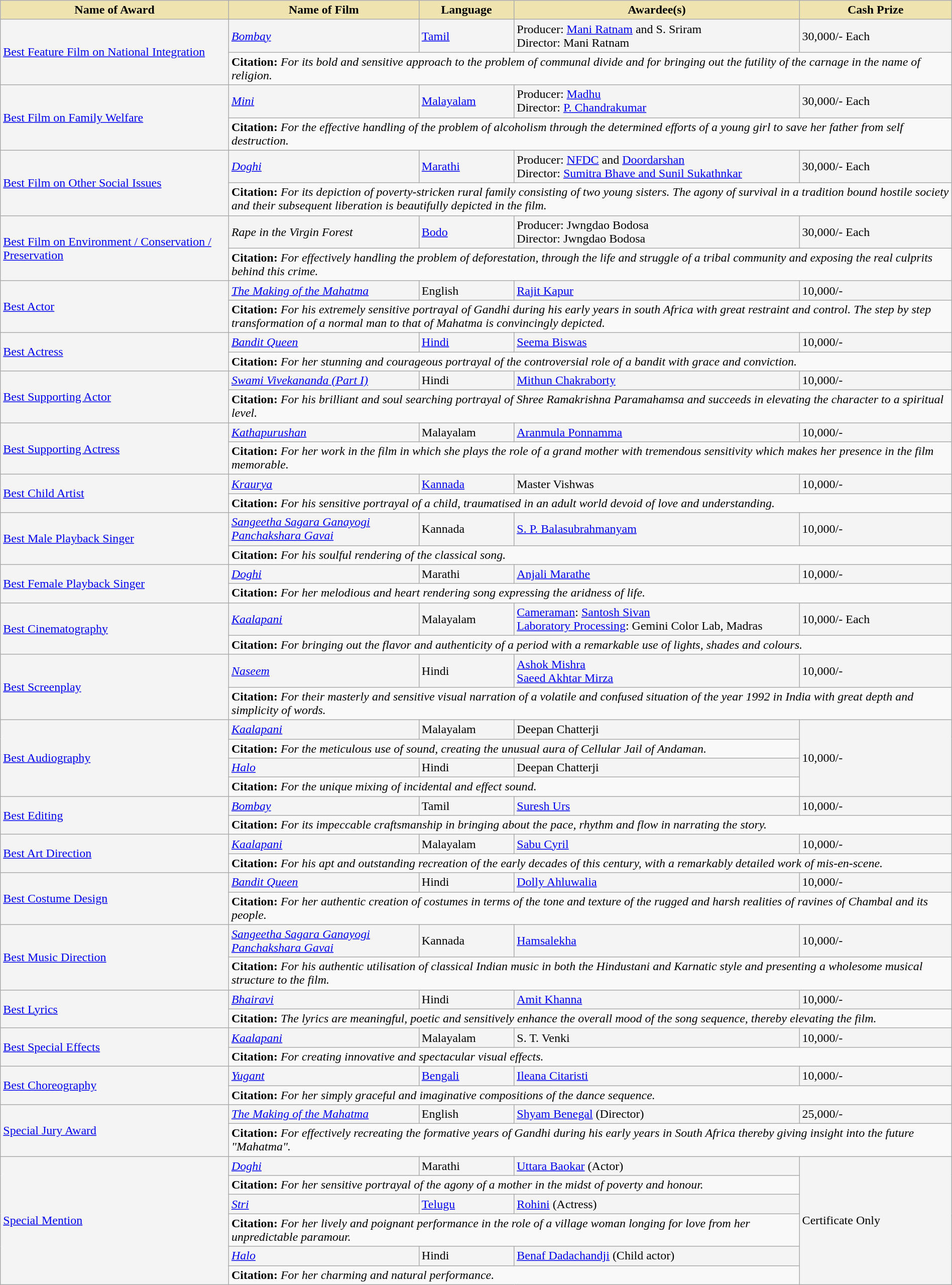<table class="wikitable" style="width:100%;">
<tr>
<th style="background-color:#EFE4B0;width:24%;">Name of Award</th>
<th style="background-color:#EFE4B0;width:20%;">Name of Film</th>
<th style="background-color:#EFE4B0;width:10%;">Language</th>
<th style="background-color:#EFE4B0;width:30%;">Awardee(s)</th>
<th style="background-color:#EFE4B0;width:16%;">Cash Prize</th>
</tr>
<tr style="background-color:#F4F4F4">
<td rowspan="2"><a href='#'>Best Feature Film on National Integration</a></td>
<td><em><a href='#'>Bombay</a></em></td>
<td><a href='#'>Tamil</a></td>
<td>Producer: <a href='#'>Mani Ratnam</a> and S. Sriram<br>Director: Mani Ratnam</td>
<td>30,000/- Each</td>
</tr>
<tr style="background-color:#F9F9F9">
<td colspan="4"><strong>Citation:</strong> <em>For its bold and sensitive approach to the problem of communal divide and for bringing out the futility of the carnage in the name of religion.</em></td>
</tr>
<tr style="background-color:#F4F4F4">
<td rowspan="2"><a href='#'>Best Film on Family Welfare</a></td>
<td><em><a href='#'>Mini</a></em></td>
<td><a href='#'>Malayalam</a></td>
<td>Producer: <a href='#'>Madhu</a><br>Director: <a href='#'>P. Chandrakumar</a></td>
<td>30,000/- Each</td>
</tr>
<tr style="background-color:#F9F9F9">
<td colspan="4"><strong>Citation:</strong> <em>For the effective handling of the problem of alcoholism through the determined efforts of a young girl to save her father from self destruction.</em></td>
</tr>
<tr style="background-color:#F4F4F4">
<td rowspan="2"><a href='#'>Best Film on Other Social Issues</a></td>
<td><em><a href='#'>Doghi</a></em></td>
<td><a href='#'>Marathi</a></td>
<td>Producer: <a href='#'>NFDC</a> and <a href='#'>Doordarshan</a><br>Director: <a href='#'>Sumitra Bhave and Sunil Sukathnkar</a></td>
<td>30,000/- Each</td>
</tr>
<tr style="background-color:#F9F9F9">
<td colspan="4"><strong>Citation:</strong> <em>For its depiction of poverty-stricken rural family consisting of two young sisters. The agony of survival in a tradition bound hostile society and their subsequent liberation is beautifully depicted in the film.</em></td>
</tr>
<tr style="background-color:#F4F4F4">
<td rowspan="2"><a href='#'>Best Film on Environment / Conservation / Preservation</a></td>
<td><em>Rape in the Virgin Forest</em></td>
<td><a href='#'>Bodo</a></td>
<td>Producer: Jwngdao Bodosa<br>Director: Jwngdao Bodosa</td>
<td>30,000/- Each</td>
</tr>
<tr style="background-color:#F9F9F9">
<td colspan="4"><strong>Citation:</strong> <em>For effectively handling the problem of deforestation, through the life and struggle of a tribal community and exposing the real culprits behind this crime.</em></td>
</tr>
<tr style="background-color:#F4F4F4">
<td rowspan="2"><a href='#'>Best Actor</a></td>
<td><em><a href='#'>The Making of the Mahatma</a></em></td>
<td>English</td>
<td><a href='#'>Rajit Kapur</a></td>
<td>10,000/-</td>
</tr>
<tr style="background-color:#F9F9F9">
<td colspan="4"><strong>Citation:</strong> <em>For his extremely sensitive portrayal of Gandhi during his early years in south Africa with great restraint and control. The step by step transformation of a normal man to that of Mahatma is convincingly depicted.</em></td>
</tr>
<tr style="background-color:#F4F4F4">
<td rowspan="2"><a href='#'>Best Actress</a></td>
<td><em><a href='#'>Bandit Queen</a></em></td>
<td><a href='#'>Hindi</a></td>
<td><a href='#'>Seema Biswas</a></td>
<td>10,000/-</td>
</tr>
<tr style="background-color:#F9F9F9">
<td colspan="4"><strong>Citation:</strong> <em>For her stunning and courageous portrayal of the controversial role of a bandit with grace and conviction.</em></td>
</tr>
<tr style="background-color:#F4F4F4">
<td rowspan="2"><a href='#'>Best Supporting Actor</a></td>
<td><em><a href='#'>Swami Vivekananda (Part I)</a></em></td>
<td>Hindi</td>
<td><a href='#'>Mithun Chakraborty</a></td>
<td>10,000/-</td>
</tr>
<tr style="background-color:#F9F9F9">
<td colspan="4"><strong>Citation:</strong> <em>For his brilliant and soul searching portrayal of Shree Ramakrishna Paramahamsa and succeeds in elevating the character to a spiritual level.</em></td>
</tr>
<tr style="background-color:#F4F4F4">
<td rowspan="2"><a href='#'>Best Supporting Actress</a></td>
<td><em><a href='#'>Kathapurushan</a></em></td>
<td>Malayalam</td>
<td><a href='#'>Aranmula Ponnamma</a></td>
<td>10,000/-</td>
</tr>
<tr style="background-color:#F9F9F9">
<td colspan="4"><strong>Citation:</strong> <em>For her work in the film in which she plays the role of a grand mother with tremendous sensitivity which makes her presence in the film memorable.</em></td>
</tr>
<tr style="background-color:#F4F4F4">
<td rowspan="2"><a href='#'>Best Child Artist</a></td>
<td><em><a href='#'>Kraurya</a></em></td>
<td><a href='#'>Kannada</a></td>
<td>Master Vishwas</td>
<td>10,000/-</td>
</tr>
<tr style="background-color:#F9F9F9">
<td colspan="4"><strong>Citation:</strong> <em>For his sensitive portrayal of a child, traumatised in an adult world devoid of love and understanding.</em></td>
</tr>
<tr style="background-color:#F4F4F4">
<td rowspan="2"><a href='#'>Best Male Playback Singer</a></td>
<td><em><a href='#'>Sangeetha Sagara Ganayogi Panchakshara Gavai</a></em><br></td>
<td>Kannada</td>
<td><a href='#'>S. P. Balasubrahmanyam</a></td>
<td>10,000/-</td>
</tr>
<tr style="background-color:#F9F9F9">
<td colspan="4"><strong>Citation:</strong> <em>For his soulful rendering of the classical song.</em></td>
</tr>
<tr style="background-color:#F4F4F4">
<td rowspan="2"><a href='#'>Best Female Playback Singer</a></td>
<td><em><a href='#'>Doghi</a></em><br></td>
<td>Marathi</td>
<td><a href='#'>Anjali Marathe</a></td>
<td>10,000/-</td>
</tr>
<tr style="background-color:#F9F9F9">
<td colspan="4"><strong>Citation:</strong> <em>For her melodious and heart rendering song expressing the aridness of life.</em></td>
</tr>
<tr style="background-color:#F4F4F4">
<td rowspan="2"><a href='#'>Best Cinematography</a></td>
<td><em><a href='#'>Kaalapani</a></em></td>
<td>Malayalam</td>
<td><a href='#'>Cameraman</a>: <a href='#'>Santosh Sivan</a><br><a href='#'>Laboratory Processing</a>: Gemini Color Lab, Madras</td>
<td>10,000/- Each</td>
</tr>
<tr style="background-color:#F9F9F9">
<td colspan="4"><strong>Citation:</strong> <em>For bringing out the flavor and authenticity of a period with a remarkable use of lights, shades and colours.</em></td>
</tr>
<tr style="background-color:#F4F4F4">
<td rowspan="2"><a href='#'>Best Screenplay</a></td>
<td><em><a href='#'>Naseem</a></em></td>
<td>Hindi</td>
<td><a href='#'>Ashok Mishra</a><br><a href='#'>Saeed Akhtar Mirza</a></td>
<td>10,000/-</td>
</tr>
<tr style="background-color:#F9F9F9">
<td colspan="4"><strong>Citation:</strong> <em>For their masterly and sensitive visual narration of a volatile and confused situation of the year 1992 in India with great depth and simplicity of words.</em></td>
</tr>
<tr style="background-color:#F4F4F4">
<td rowspan="4"><a href='#'>Best Audiography</a></td>
<td><em><a href='#'>Kaalapani</a></em></td>
<td>Malayalam</td>
<td>Deepan Chatterji</td>
<td rowspan="4">10,000/-</td>
</tr>
<tr style="background-color:#F9F9F9">
<td colspan="3"><strong>Citation:</strong> <em>For the meticulous use of sound, creating the unusual aura of Cellular Jail of Andaman.</em></td>
</tr>
<tr style="background-color:#F4F4F4">
<td><em><a href='#'>Halo</a></em></td>
<td>Hindi</td>
<td>Deepan Chatterji</td>
</tr>
<tr style="background-color:#F9F9F9">
<td colspan="3"><strong>Citation:</strong> <em>For the unique mixing of incidental and effect sound.</em></td>
</tr>
<tr style="background-color:#F4F4F4">
<td rowspan="2"><a href='#'>Best Editing</a></td>
<td><em><a href='#'>Bombay</a></em></td>
<td>Tamil</td>
<td><a href='#'>Suresh Urs</a></td>
<td>10,000/-</td>
</tr>
<tr style="background-color:#F9F9F9">
<td colspan="4"><strong>Citation:</strong> <em>For its impeccable craftsmanship in bringing about the pace, rhythm and flow in narrating the story.</em></td>
</tr>
<tr style="background-color:#F4F4F4">
<td rowspan="2"><a href='#'>Best Art Direction</a></td>
<td><em><a href='#'>Kaalapani</a></em></td>
<td>Malayalam</td>
<td><a href='#'>Sabu Cyril</a></td>
<td>10,000/-</td>
</tr>
<tr style="background-color:#F9F9F9">
<td colspan="4"><strong>Citation:</strong> <em>For his apt and outstanding recreation of the early decades of this century, with a remarkably detailed work of mis-en-scene.</em></td>
</tr>
<tr style="background-color:#F4F4F4">
<td rowspan="2"><a href='#'>Best Costume Design</a></td>
<td><em><a href='#'>Bandit Queen</a></em></td>
<td>Hindi</td>
<td><a href='#'>Dolly Ahluwalia</a></td>
<td>10,000/-</td>
</tr>
<tr style="background-color:#F9F9F9">
<td colspan="4"><strong>Citation:</strong> <em>For her authentic creation of costumes in terms of the tone and texture of the rugged and harsh realities of ravines of Chambal and its people.</em></td>
</tr>
<tr style="background-color:#F4F4F4">
<td rowspan="2"><a href='#'>Best Music Direction</a></td>
<td><em><a href='#'>Sangeetha Sagara Ganayogi Panchakshara Gavai</a></em></td>
<td>Kannada</td>
<td><a href='#'>Hamsalekha</a></td>
<td>10,000/-</td>
</tr>
<tr style="background-color:#F9F9F9">
<td colspan="4"><strong>Citation:</strong> <em>For his authentic utilisation of classical Indian music in both the Hindustani and Karnatic style and presenting a wholesome musical structure to the film.</em></td>
</tr>
<tr style="background-color:#F4F4F4">
<td rowspan="2"><a href='#'>Best Lyrics</a></td>
<td><em><a href='#'>Bhairavi</a></em><br></td>
<td>Hindi</td>
<td><a href='#'>Amit Khanna</a></td>
<td>10,000/-</td>
</tr>
<tr style="background-color:#F9F9F9">
<td colspan="4"><strong>Citation:</strong> <em>The lyrics are meaningful, poetic and sensitively enhance the overall mood of the song sequence, thereby elevating the film.</em></td>
</tr>
<tr style="background-color:#F4F4F4">
<td rowspan="2"><a href='#'>Best Special Effects</a></td>
<td><em><a href='#'>Kaalapani</a></em></td>
<td>Malayalam</td>
<td>S. T. Venki</td>
<td>10,000/-</td>
</tr>
<tr style="background-color:#F9F9F9">
<td colspan="4"><strong>Citation:</strong> <em>For creating innovative and spectacular visual effects.</em></td>
</tr>
<tr style="background-color:#F4F4F4">
<td rowspan="2"><a href='#'>Best Choreography</a></td>
<td><em><a href='#'>Yugant</a></em></td>
<td><a href='#'>Bengali</a></td>
<td><a href='#'>Ileana Citaristi</a></td>
<td>10,000/-</td>
</tr>
<tr style="background-color:#F9F9F9">
<td colspan="4"><strong>Citation:</strong> <em>For her simply graceful and imaginative compositions of the dance sequence.</em></td>
</tr>
<tr style="background-color:#F4F4F4">
<td rowspan="2"><a href='#'>Special Jury Award</a></td>
<td><em><a href='#'>The Making of the Mahatma</a></em></td>
<td>English</td>
<td><a href='#'>Shyam Benegal</a> (Director)</td>
<td>25,000/-</td>
</tr>
<tr style="background-color:#F9F9F9">
<td colspan="4"><strong>Citation:</strong> <em>For effectively recreating the formative years of Gandhi during his early years in South Africa thereby giving insight into the future "Mahatma".</em></td>
</tr>
<tr style="background-color:#F4F4F4">
<td rowspan="6"><a href='#'>Special Mention</a></td>
<td><em><a href='#'>Doghi</a></em></td>
<td>Marathi</td>
<td><a href='#'>Uttara Baokar</a> (Actor)</td>
<td rowspan="6">Certificate Only</td>
</tr>
<tr style="background-color:#F9F9F9">
<td colspan="3"><strong>Citation:</strong> <em>For her sensitive portrayal of the agony of a mother in the midst of poverty and honour.</em></td>
</tr>
<tr style="background-color:#F4F4F4">
<td><em><a href='#'>Stri</a></em></td>
<td><a href='#'>Telugu</a></td>
<td><a href='#'>Rohini</a> (Actress)</td>
</tr>
<tr style="background-color:#F9F9F9">
<td colspan="3"><strong>Citation:</strong> <em>For her lively and poignant performance in the role of a village woman longing for love from her unpredictable paramour.</em></td>
</tr>
<tr style="background-color:#F4F4F4">
<td><em><a href='#'>Halo</a></em></td>
<td>Hindi</td>
<td><a href='#'>Benaf Dadachandji</a> (Child actor)</td>
</tr>
<tr style="background-color:#F9F9F9">
<td colspan="3"><strong>Citation:</strong> <em>For her charming and natural performance.</em></td>
</tr>
</table>
